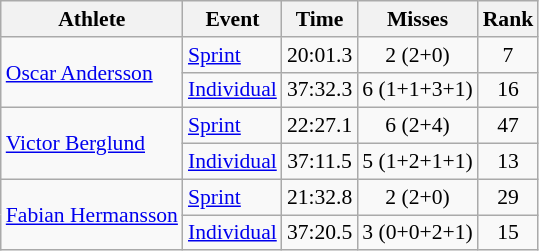<table class="wikitable" style="font-size:90%">
<tr>
<th>Athlete</th>
<th>Event</th>
<th>Time</th>
<th>Misses</th>
<th>Rank</th>
</tr>
<tr align=center>
<td align=left rowspan=2><a href='#'>Oscar Andersson</a></td>
<td align=left><a href='#'>Sprint</a></td>
<td>20:01.3</td>
<td>2 (2+0)</td>
<td>7</td>
</tr>
<tr align=center>
<td align=left><a href='#'>Individual</a></td>
<td>37:32.3</td>
<td>6 (1+1+3+1)</td>
<td>16</td>
</tr>
<tr align=center>
<td align=left rowspan=2><a href='#'>Victor Berglund</a></td>
<td align=left><a href='#'>Sprint</a></td>
<td>22:27.1</td>
<td>6 (2+4)</td>
<td>47</td>
</tr>
<tr align=center>
<td align=left><a href='#'>Individual</a></td>
<td>37:11.5</td>
<td>5 (1+2+1+1)</td>
<td>13</td>
</tr>
<tr align=center>
<td align=left rowspan=2><a href='#'>Fabian Hermansson</a></td>
<td align=left><a href='#'>Sprint</a></td>
<td>21:32.8</td>
<td>2 (2+0)</td>
<td>29</td>
</tr>
<tr align=center>
<td align=left><a href='#'>Individual</a></td>
<td>37:20.5</td>
<td>3 (0+0+2+1)</td>
<td>15</td>
</tr>
</table>
